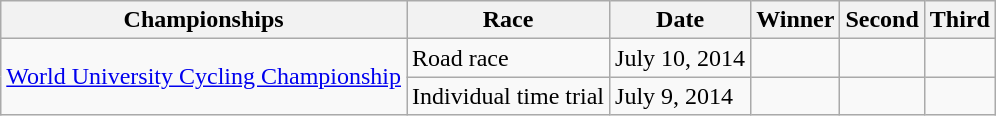<table class="wikitable sortable">
<tr>
<th>Championships</th>
<th>Race</th>
<th>Date</th>
<th>Winner</th>
<th>Second</th>
<th>Third</th>
</tr>
<tr>
<td rowspan=2><a href='#'>World University Cycling Championship</a></td>
<td>Road race</td>
<td>July 10, 2014</td>
<td></td>
<td></td>
<td></td>
</tr>
<tr>
<td>Individual time trial</td>
<td>July 9, 2014</td>
<td></td>
<td></td>
<td></td>
</tr>
</table>
